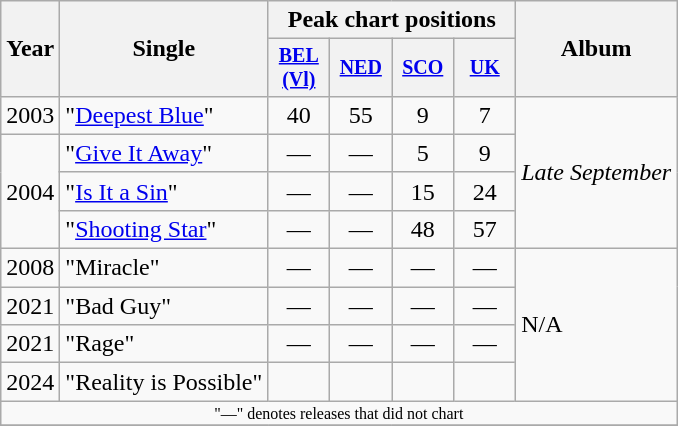<table class="wikitable" style="text-align:center;">
<tr>
<th rowspan="2">Year</th>
<th rowspan="2">Single</th>
<th colspan="4">Peak chart positions</th>
<th rowspan="2">Album</th>
</tr>
<tr style="font-size:smaller;">
<th width="35"><a href='#'>BEL<br>(Vl)</a><br></th>
<th width="35"><a href='#'>NED</a><br></th>
<th width="35"><a href='#'>SCO</a></th>
<th width="35"><a href='#'>UK</a><br></th>
</tr>
<tr>
<td>2003</td>
<td align="left">"<a href='#'>Deepest Blue</a>"</td>
<td>40</td>
<td>55</td>
<td>9</td>
<td>7</td>
<td align="left" rowspan="4"><em>Late September</em></td>
</tr>
<tr>
<td rowspan=3>2004</td>
<td align="left">"<a href='#'>Give It Away</a>"</td>
<td>—</td>
<td>—</td>
<td>5</td>
<td>9</td>
</tr>
<tr>
<td align="left">"<a href='#'>Is It a Sin</a>"</td>
<td>—</td>
<td>—</td>
<td>15</td>
<td>24</td>
</tr>
<tr>
<td align="left">"<a href='#'>Shooting Star</a>"</td>
<td>—</td>
<td>—</td>
<td>48</td>
<td>57</td>
</tr>
<tr>
<td>2008</td>
<td align="left">"Miracle"</td>
<td>—</td>
<td>—</td>
<td>—</td>
<td>—</td>
<td rowspan="4" align="left">N/A</td>
</tr>
<tr>
<td>2021</td>
<td align="left">"Bad Guy"</td>
<td>—</td>
<td>—</td>
<td>—</td>
<td>—</td>
</tr>
<tr>
<td>2021</td>
<td align="left">"Rage"</td>
<td>—</td>
<td>—</td>
<td>—</td>
<td>—</td>
</tr>
<tr>
<td>2024</td>
<td>"Reality is Possible"</td>
<td></td>
<td></td>
<td></td>
<td></td>
</tr>
<tr>
<td colspan="14" style="font-size:8pt">"—" denotes releases that did not chart</td>
</tr>
<tr>
</tr>
</table>
